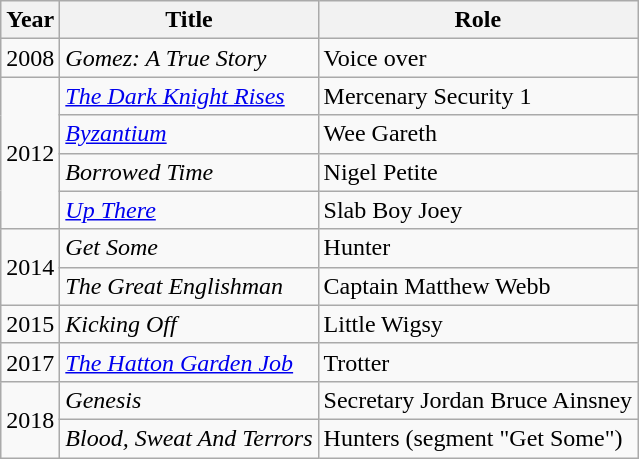<table class="wikitable sortable">
<tr>
<th>Year</th>
<th>Title</th>
<th>Role</th>
</tr>
<tr>
<td>2008</td>
<td><em>Gomez: A True Story</em></td>
<td>Voice over</td>
</tr>
<tr>
<td rowspan=4>2012</td>
<td><em><a href='#'>The Dark Knight Rises</a></em></td>
<td>Mercenary Security 1</td>
</tr>
<tr>
<td><em><a href='#'>Byzantium</a></em></td>
<td>Wee Gareth</td>
</tr>
<tr>
<td><em>Borrowed Time</em></td>
<td>Nigel Petite</td>
</tr>
<tr>
<td><em><a href='#'>Up There</a></em></td>
<td>Slab Boy Joey</td>
</tr>
<tr>
<td rowspan=2>2014</td>
<td><em>Get Some</em></td>
<td>Hunter</td>
</tr>
<tr>
<td><em>The Great Englishman</em></td>
<td>Captain Matthew Webb</td>
</tr>
<tr>
<td>2015</td>
<td><em>Kicking Off</em></td>
<td>Little Wigsy</td>
</tr>
<tr>
<td>2017</td>
<td><em><a href='#'>The Hatton Garden Job</a></em></td>
<td>Trotter</td>
</tr>
<tr>
<td rowspan=2>2018</td>
<td><em>Genesis</em></td>
<td>Secretary Jordan Bruce Ainsney</td>
</tr>
<tr>
<td><em>Blood, Sweat And Terrors</em></td>
<td>Hunters (segment "Get Some")</td>
</tr>
</table>
